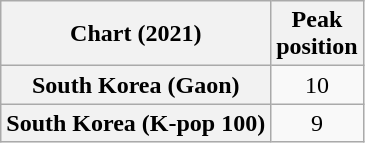<table class="wikitable sortable plainrowheaders" style="text-align:center">
<tr>
<th scope="col">Chart (2021)</th>
<th scope="col">Peak<br>position</th>
</tr>
<tr>
<th scope="row">South Korea (Gaon)</th>
<td>10</td>
</tr>
<tr>
<th scope="row">South Korea (K-pop 100)</th>
<td>9</td>
</tr>
</table>
